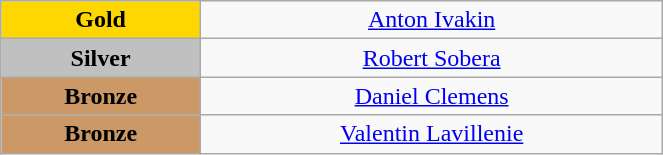<table class="wikitable" style="text-align:center; " width="35%">
<tr>
<td bgcolor="gold"><strong>Gold</strong></td>
<td><a href='#'>Anton Ivakin</a><br>  <small><em></em></small></td>
</tr>
<tr>
<td bgcolor="silver"><strong>Silver</strong></td>
<td><a href='#'>Robert Sobera</a><br>  <small><em></em></small></td>
</tr>
<tr>
<td bgcolor="CC9966"><strong>Bronze</strong></td>
<td><a href='#'>Daniel Clemens</a><br>  <small><em></em></small></td>
</tr>
<tr>
<td bgcolor="CC9966"><strong>Bronze</strong></td>
<td><a href='#'>Valentin Lavillenie</a><br>  <small><em></em></small></td>
</tr>
</table>
